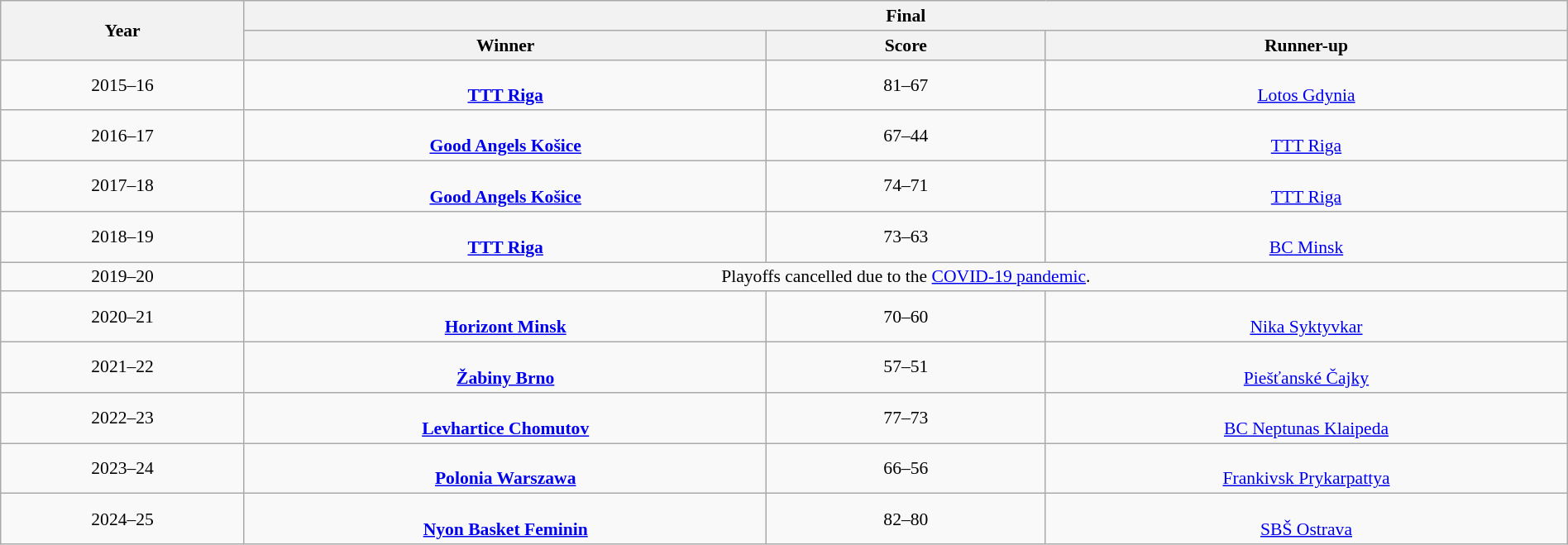<table class=wikitable style="text-align:center; font-size:90%; width:100%">
<tr>
<th rowspan=2 width=7%>Year</th>
<th colspan=3>Final</th>
</tr>
<tr>
<th width=15%>Winner</th>
<th width=8%>Score</th>
<th width=15%>Runner-up</th>
</tr>
<tr>
<td>2015–16</td>
<td><br><strong><a href='#'>TTT Riga</a></strong></td>
<td>81–67</td>
<td><br><a href='#'>Lotos Gdynia</a></td>
</tr>
<tr>
<td>2016–17</td>
<td><br><strong><a href='#'>Good Angels Košice</a></strong></td>
<td>67–44</td>
<td><br><a href='#'>TTT Riga</a></td>
</tr>
<tr>
<td>2017–18</td>
<td><br><strong><a href='#'>Good Angels Košice</a></strong></td>
<td>74–71</td>
<td><br><a href='#'>TTT Riga</a></td>
</tr>
<tr>
<td>2018–19</td>
<td><br><strong><a href='#'>TTT Riga</a></strong></td>
<td>73–63</td>
<td><br><a href='#'>BC Minsk</a></td>
</tr>
<tr>
<td>2019–20</td>
<td colspan=7>Playoffs cancelled due to the <a href='#'>COVID-19 pandemic</a>.</td>
</tr>
<tr>
<td>2020–21</td>
<td><br><strong><a href='#'>Horizont Minsk</a></strong></td>
<td>70–60</td>
<td><br><a href='#'>Nika Syktyvkar</a></td>
</tr>
<tr>
<td>2021–22</td>
<td><br><strong><a href='#'>Žabiny Brno</a></strong></td>
<td>57–51</td>
<td><br><a href='#'>Piešťanské Čajky</a></td>
</tr>
<tr>
<td>2022–23</td>
<td><br><strong><a href='#'>Levhartice Chomutov</a></strong></td>
<td>77–73</td>
<td><br><a href='#'>BC Neptunas Klaipeda</a></td>
</tr>
<tr>
<td>2023–24</td>
<td><br><strong><a href='#'>Polonia Warszawa</a></strong></td>
<td>66–56</td>
<td><br><a href='#'>Frankivsk Prykarpattya</a></td>
</tr>
<tr>
<td>2024–25</td>
<td><br><strong><a href='#'>Nyon Basket Feminin</a></strong></td>
<td>82–80</td>
<td><br><a href='#'>SBŠ Ostrava</a></td>
</tr>
</table>
